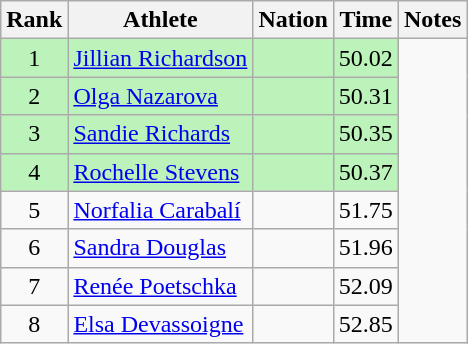<table class="wikitable sortable" style="text-align:center">
<tr>
<th>Rank</th>
<th>Athlete</th>
<th>Nation</th>
<th>Time</th>
<th>Notes</th>
</tr>
<tr style="background:#bbf3bb;">
<td>1</td>
<td align=left><a href='#'>Jillian Richardson</a></td>
<td align=left></td>
<td>50.02</td>
</tr>
<tr style="background:#bbf3bb;">
<td>2</td>
<td align=left><a href='#'>Olga Nazarova</a></td>
<td align=left></td>
<td>50.31</td>
</tr>
<tr style="background:#bbf3bb;">
<td>3</td>
<td align=left><a href='#'>Sandie Richards</a></td>
<td align=left></td>
<td>50.35</td>
</tr>
<tr style="background:#bbf3bb;">
<td>4</td>
<td align=left><a href='#'>Rochelle Stevens</a></td>
<td align=left></td>
<td>50.37</td>
</tr>
<tr>
<td>5</td>
<td align=left><a href='#'>Norfalia Carabalí</a></td>
<td align=left></td>
<td>51.75</td>
</tr>
<tr>
<td>6</td>
<td align=left><a href='#'>Sandra Douglas</a></td>
<td align=left></td>
<td>51.96</td>
</tr>
<tr>
<td>7</td>
<td align=left><a href='#'>Renée Poetschka</a></td>
<td align=left></td>
<td>52.09</td>
</tr>
<tr>
<td>8</td>
<td align=left><a href='#'>Elsa Devassoigne</a></td>
<td align=left></td>
<td>52.85</td>
</tr>
</table>
